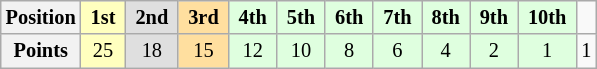<table class="wikitable" style="font-size:85%; text-align:center">
<tr>
<th>Position</th>
<td style="background:#ffffbf;"> <strong>1st</strong> </td>
<td style="background:#dfdfdf;"> <strong>2nd</strong> </td>
<td style="background:#ffdf9f;"> <strong>3rd</strong> </td>
<td style="background:#dfffdf;"> <strong>4th</strong> </td>
<td style="background:#dfffdf;"> <strong>5th</strong> </td>
<td style="background:#dfffdf;"> <strong>6th</strong> </td>
<td style="background:#dfffdf;"> <strong>7th</strong> </td>
<td style="background:#dfffdf;"> <strong>8th</strong> </td>
<td style="background:#dfffdf;"> <strong>9th</strong> </td>
<td style="background:#dfffdf;"> <strong>10th</strong> </td>
<td>  </td>
</tr>
<tr>
<th>Points</th>
<td style="background:#ffffbf;">25</td>
<td style="background:#dfdfdf;">18</td>
<td style="background:#ffdf9f;">15</td>
<td style="background:#dfffdf;">12</td>
<td style="background:#dfffdf;">10</td>
<td style="background:#dfffdf;">8</td>
<td style="background:#dfffdf;">6</td>
<td style="background:#dfffdf;">4</td>
<td style="background:#dfffdf;">2</td>
<td style="background:#dfffdf;">1</td>
<td>1</td>
</tr>
</table>
